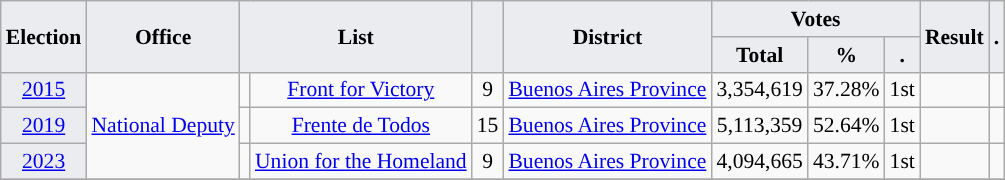<table class="wikitable" style="font-size:90%; text-align:center;">
<tr>
<th style="background-color:#EAECF0;" rowspan=2>Election</th>
<th style="background-color:#EAECF0;" rowspan=2>Office</th>
<th style="background-color:#EAECF0;" colspan=2 rowspan=2>List</th>
<th style="background-color:#EAECF0;" rowspan=2></th>
<th style="background-color:#EAECF0;" rowspan=2>District</th>
<th style="background-color:#EAECF0;" colspan=3>Votes</th>
<th style="background-color:#EAECF0;" rowspan=2>Result</th>
<th style="background-color:#EAECF0;" rowspan=2>.</th>
</tr>
<tr>
<th style="background-color:#EAECF0;">Total</th>
<th style="background-color:#EAECF0;">%</th>
<th style="background-color:#EAECF0;">.</th>
</tr>
<tr>
<td style="background-color:#EAECF0;"><a href='#'>2015</a></td>
<td rowspan="3"><a href='#'>National Deputy</a></td>
<td style="background-color:"></td>
<td><a href='#'>Front for Victory</a></td>
<td>9</td>
<td><a href='#'>Buenos Aires Province</a></td>
<td>3,354,619</td>
<td>37.28%</td>
<td>1st</td>
<td></td>
<td></td>
</tr>
<tr>
<td style="background-color:#EAECF0;"><a href='#'>2019</a></td>
<td style="background-color:"></td>
<td><a href='#'>Frente de Todos</a></td>
<td>15</td>
<td><a href='#'>Buenos Aires Province</a></td>
<td>5,113,359</td>
<td>52.64%</td>
<td>1st</td>
<td></td>
<td></td>
</tr>
<tr>
<td style="background-color:#EAECF0;"><a href='#'>2023</a></td>
<td style="background-color:"></td>
<td><a href='#'>Union for the Homeland</a></td>
<td>9</td>
<td><a href='#'>Buenos Aires Province</a></td>
<td>4,094,665</td>
<td>43.71%</td>
<td>1st</td>
<td></td>
<td></td>
</tr>
<tr>
</tr>
</table>
